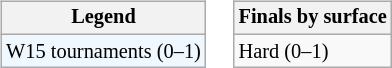<table>
<tr valign=top>
<td><br><table class=wikitable style="font-size:85%">
<tr>
<th>Legend</th>
</tr>
<tr style="background:#f0f8ff;">
<td>W15 tournaments (0–1)</td>
</tr>
</table>
</td>
<td><br><table class=wikitable style="font-size:85%">
<tr>
<th>Finals by surface</th>
</tr>
<tr>
<td>Hard (0–1)</td>
</tr>
</table>
</td>
</tr>
</table>
